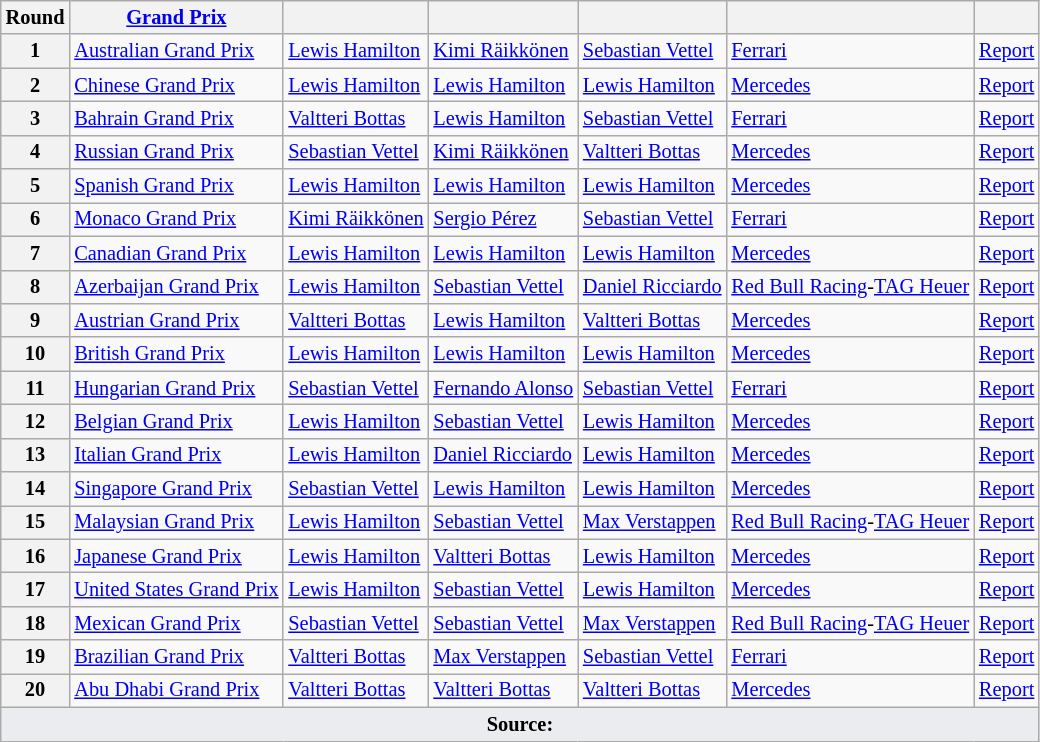<table class="wikitable sortable" style="font-size: 85%;">
<tr>
<th>Round</th>
<th><a href='#'>Grand Prix</a></th>
<th></th>
<th></th>
<th></th>
<th></th>
<th class="unsortable"></th>
</tr>
<tr>
<th>1</th>
<td> <a href='#'>Australian Grand Prix</a></td>
<td> <a href='#'>Lewis Hamilton</a></td>
<td> <a href='#'>Kimi Räikkönen</a></td>
<td nowrap> <a href='#'>Sebastian Vettel</a></td>
<td> <a href='#'>Ferrari</a></td>
<td><a href='#'>Report</a></td>
</tr>
<tr>
<th>2</th>
<td> <a href='#'>Chinese Grand Prix</a></td>
<td> <a href='#'>Lewis Hamilton</a></td>
<td> <a href='#'>Lewis Hamilton</a></td>
<td> <a href='#'>Lewis Hamilton</a></td>
<td> <a href='#'>Mercedes</a></td>
<td><a href='#'>Report</a></td>
</tr>
<tr>
<th>3</th>
<td> <a href='#'>Bahrain Grand Prix</a></td>
<td> <a href='#'>Valtteri Bottas</a></td>
<td> <a href='#'>Lewis Hamilton</a></td>
<td> <a href='#'>Sebastian Vettel</a></td>
<td> <a href='#'>Ferrari</a></td>
<td><a href='#'>Report</a></td>
</tr>
<tr>
<th>4</th>
<td> <a href='#'>Russian Grand Prix</a></td>
<td nowrap> <a href='#'>Sebastian Vettel</a></td>
<td> <a href='#'>Kimi Räikkönen</a></td>
<td> <a href='#'>Valtteri Bottas</a></td>
<td> <a href='#'>Mercedes</a></td>
<td><a href='#'>Report</a></td>
</tr>
<tr>
<th>5</th>
<td> <a href='#'>Spanish Grand Prix</a></td>
<td> <a href='#'>Lewis Hamilton</a></td>
<td> <a href='#'>Lewis Hamilton</a></td>
<td> <a href='#'>Lewis Hamilton</a></td>
<td> <a href='#'>Mercedes</a></td>
<td><a href='#'>Report</a></td>
</tr>
<tr>
<th>6</th>
<td> <a href='#'>Monaco Grand Prix</a></td>
<td> <a href='#'>Kimi Räikkönen</a></td>
<td> <a href='#'>Sergio Pérez</a></td>
<td> <a href='#'>Sebastian Vettel</a></td>
<td> <a href='#'>Ferrari</a></td>
<td><a href='#'>Report</a></td>
</tr>
<tr>
<th>7</th>
<td> <a href='#'>Canadian Grand Prix</a></td>
<td> <a href='#'>Lewis Hamilton</a></td>
<td> <a href='#'>Lewis Hamilton</a></td>
<td> <a href='#'>Lewis Hamilton</a></td>
<td> <a href='#'>Mercedes</a></td>
<td><a href='#'>Report</a></td>
</tr>
<tr>
<th>8</th>
<td> <a href='#'>Azerbaijan Grand Prix</a></td>
<td> <a href='#'>Lewis Hamilton</a></td>
<td nowrap> <a href='#'>Sebastian Vettel</a></td>
<td nowrap> <a href='#'>Daniel Ricciardo</a></td>
<td nowrap> <a href='#'>Red Bull Racing</a>-<a href='#'>TAG Heuer</a></td>
<td><a href='#'>Report</a></td>
</tr>
<tr>
<th>9</th>
<td> <a href='#'>Austrian Grand Prix</a></td>
<td> <a href='#'>Valtteri Bottas</a></td>
<td> <a href='#'>Lewis Hamilton</a></td>
<td> <a href='#'>Valtteri Bottas</a></td>
<td> <a href='#'>Mercedes</a></td>
<td><a href='#'>Report</a></td>
</tr>
<tr>
<th>10</th>
<td> <a href='#'>British Grand Prix</a></td>
<td> <a href='#'>Lewis Hamilton</a></td>
<td> <a href='#'>Lewis Hamilton</a></td>
<td> <a href='#'>Lewis Hamilton</a></td>
<td> <a href='#'>Mercedes</a></td>
<td><a href='#'>Report</a></td>
</tr>
<tr>
<th>11</th>
<td> <a href='#'>Hungarian Grand Prix</a></td>
<td> <a href='#'>Sebastian Vettel</a></td>
<td nowrap> <a href='#'>Fernando Alonso</a></td>
<td> <a href='#'>Sebastian Vettel</a></td>
<td> <a href='#'>Ferrari</a></td>
<td><a href='#'>Report</a></td>
</tr>
<tr>
<th>12</th>
<td> <a href='#'>Belgian Grand Prix</a></td>
<td> <a href='#'>Lewis Hamilton</a></td>
<td> <a href='#'>Sebastian Vettel</a></td>
<td> <a href='#'>Lewis Hamilton</a></td>
<td> <a href='#'>Mercedes</a></td>
<td><a href='#'>Report</a></td>
</tr>
<tr>
<th>13</th>
<td> <a href='#'>Italian Grand Prix</a></td>
<td> <a href='#'>Lewis Hamilton</a></td>
<td> <a href='#'>Daniel Ricciardo</a></td>
<td> <a href='#'>Lewis Hamilton</a></td>
<td> <a href='#'>Mercedes</a></td>
<td><a href='#'>Report</a></td>
</tr>
<tr>
<th>14</th>
<td> <a href='#'>Singapore Grand Prix</a></td>
<td> <a href='#'>Sebastian Vettel</a></td>
<td> <a href='#'>Lewis Hamilton</a></td>
<td> <a href='#'>Lewis Hamilton</a></td>
<td> <a href='#'>Mercedes</a></td>
<td><a href='#'>Report</a></td>
</tr>
<tr>
<th>15</th>
<td> <a href='#'>Malaysian Grand Prix</a></td>
<td> <a href='#'>Lewis Hamilton</a></td>
<td> <a href='#'>Sebastian Vettel</a></td>
<td align:"left" nowrap> <a href='#'>Max Verstappen</a></td>
<td> <a href='#'>Red Bull Racing</a>-<a href='#'>TAG Heuer</a></td>
<td><a href='#'>Report</a></td>
</tr>
<tr>
<th>16</th>
<td> <a href='#'>Japanese Grand Prix</a></td>
<td> <a href='#'>Lewis Hamilton</a></td>
<td> <a href='#'>Valtteri Bottas</a></td>
<td> <a href='#'>Lewis Hamilton</a></td>
<td> <a href='#'>Mercedes</a></td>
<td><a href='#'>Report</a></td>
</tr>
<tr>
<th>17</th>
<td nowrap> <a href='#'>United States Grand Prix</a></td>
<td> <a href='#'>Lewis Hamilton</a></td>
<td> <a href='#'>Sebastian Vettel</a></td>
<td> <a href='#'>Lewis Hamilton</a></td>
<td> <a href='#'>Mercedes</a></td>
<td><a href='#'>Report</a></td>
</tr>
<tr>
<th>18</th>
<td> <a href='#'>Mexican Grand Prix</a></td>
<td> <a href='#'>Sebastian Vettel</a></td>
<td> <a href='#'>Sebastian Vettel</a></td>
<td> <a href='#'>Max Verstappen</a></td>
<td> <a href='#'>Red Bull Racing</a>-<a href='#'>TAG Heuer</a></td>
<td><a href='#'>Report</a></td>
</tr>
<tr>
<th>19</th>
<td> <a href='#'>Brazilian Grand Prix</a></td>
<td> <a href='#'>Valtteri Bottas</a></td>
<td> <a href='#'>Max Verstappen</a></td>
<td> <a href='#'>Sebastian Vettel</a></td>
<td> <a href='#'>Ferrari</a></td>
<td><a href='#'>Report</a></td>
</tr>
<tr>
<th>20</th>
<td> <a href='#'>Abu Dhabi Grand Prix</a></td>
<td> <a href='#'>Valtteri Bottas</a></td>
<td> <a href='#'>Valtteri Bottas</a></td>
<td> <a href='#'>Valtteri Bottas</a></td>
<td> <a href='#'>Mercedes</a></td>
<td><a href='#'>Report</a></td>
</tr>
<tr class="sortbottom">
<td colspan="7" style="background-color:#EAECF0;text-align:center"><strong>Source:</strong></td>
</tr>
</table>
